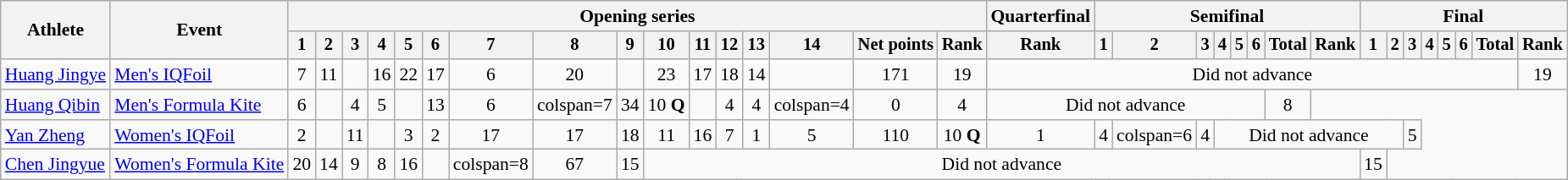<table class="wikitable" style="font-size:90%">
<tr>
<th rowspan=2>Athlete</th>
<th rowspan=2>Event</th>
<th colspan=16>Opening series</th>
<th>Quarterfinal</th>
<th colspan=8>Semifinal</th>
<th colspan=8>Final</th>
</tr>
<tr style="font-size:95%">
<th>1</th>
<th>2</th>
<th>3</th>
<th>4</th>
<th>5</th>
<th>6</th>
<th>7</th>
<th>8</th>
<th>9</th>
<th>10</th>
<th>11</th>
<th>12</th>
<th>13</th>
<th>14</th>
<th>Net points</th>
<th>Rank</th>
<th>Rank</th>
<th>1</th>
<th>2</th>
<th>3</th>
<th>4</th>
<th>5</th>
<th>6</th>
<th>Total</th>
<th>Rank</th>
<th>1</th>
<th>2</th>
<th>3</th>
<th>4</th>
<th>5</th>
<th>6</th>
<th>Total</th>
<th>Rank</th>
</tr>
<tr align=center>
<td align=left><a href='#'>Huang Jingye</a></td>
<td align=left><a href='#'>Men's IQFoil</a></td>
<td>7</td>
<td>11</td>
<td></td>
<td>16</td>
<td>22</td>
<td>17</td>
<td>6</td>
<td>20</td>
<td></td>
<td>23</td>
<td>17</td>
<td>18</td>
<td>14</td>
<td></td>
<td>171</td>
<td>19</td>
<td colspan=16>Did not advance</td>
<td>19</td>
</tr>
<tr align=center>
<td align=left><a href='#'>Huang Qibin</a></td>
<td align=left><a href='#'>Men's Formula Kite</a></td>
<td>6</td>
<td></td>
<td>4</td>
<td>5</td>
<td></td>
<td>13</td>
<td>6</td>
<td>colspan=7 </td>
<td>34</td>
<td>10 <strong>Q</strong></td>
<td></td>
<td>4</td>
<td>4<br></td>
<td>colspan=4 </td>
<td>0</td>
<td>4</td>
<td colspan=7>Did not advance</td>
<td>8</td>
</tr>
<tr align=center>
<td align=left><a href='#'>Yan Zheng</a></td>
<td align=left><a href='#'>Women's IQFoil</a></td>
<td>2</td>
<td></td>
<td>11</td>
<td></td>
<td>3</td>
<td>2</td>
<td>17</td>
<td>17</td>
<td>18</td>
<td>11</td>
<td>16</td>
<td>7</td>
<td>1</td>
<td>5</td>
<td>110</td>
<td>10 <strong>Q</strong></td>
<td>1</td>
<td>4</td>
<td>colspan=6 </td>
<td>4</td>
<td colspan=7>Did not advance</td>
<td>5</td>
</tr>
<tr align=center>
<td align=left><a href='#'>Chen Jingyue</a></td>
<td align=left><a href='#'>Women's Formula Kite</a></td>
<td>20</td>
<td>14</td>
<td>9</td>
<td>8</td>
<td>16</td>
<td></td>
<td>colspan=8 </td>
<td>67</td>
<td>15</td>
<td colspan=16>Did not advance</td>
<td>15</td>
</tr>
</table>
